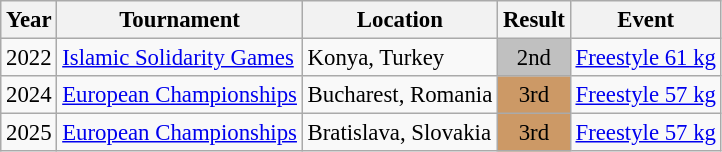<table class="wikitable" style="font-size:95%;">
<tr>
<th>Year</th>
<th>Tournament</th>
<th>Location</th>
<th>Result</th>
<th>Event</th>
</tr>
<tr>
<td>2022</td>
<td><a href='#'>Islamic Solidarity Games</a></td>
<td>Konya, Turkey</td>
<td align="center" bgcolor="silver">2nd</td>
<td><a href='#'>Freestyle 61 kg</a></td>
</tr>
<tr>
<td>2024</td>
<td><a href='#'>European Championships</a></td>
<td>Bucharest, Romania</td>
<td align="center" bgcolor="cc9966">3rd</td>
<td><a href='#'>Freestyle 57 kg</a></td>
</tr>
<tr>
<td>2025</td>
<td><a href='#'>European Championships</a></td>
<td>Bratislava, Slovakia</td>
<td align="center" bgcolor="cc9966">3rd</td>
<td><a href='#'>Freestyle 57 kg</a></td>
</tr>
</table>
